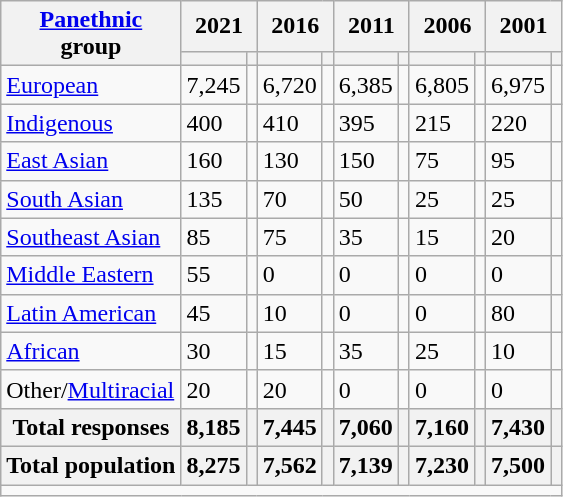<table class="wikitable collapsible sortable">
<tr>
<th rowspan="2"><a href='#'>Panethnic</a><br>group</th>
<th colspan="2">2021</th>
<th colspan="2">2016</th>
<th colspan="2">2011</th>
<th colspan="2">2006</th>
<th colspan="2">2001</th>
</tr>
<tr>
<th><a href='#'></a></th>
<th></th>
<th></th>
<th></th>
<th></th>
<th></th>
<th></th>
<th></th>
<th></th>
<th></th>
</tr>
<tr>
<td><a href='#'>European</a></td>
<td>7,245</td>
<td></td>
<td>6,720</td>
<td></td>
<td>6,385</td>
<td></td>
<td>6,805</td>
<td></td>
<td>6,975</td>
<td></td>
</tr>
<tr>
<td><a href='#'>Indigenous</a></td>
<td>400</td>
<td></td>
<td>410</td>
<td></td>
<td>395</td>
<td></td>
<td>215</td>
<td></td>
<td>220</td>
<td></td>
</tr>
<tr>
<td><a href='#'>East Asian</a></td>
<td>160</td>
<td></td>
<td>130</td>
<td></td>
<td>150</td>
<td></td>
<td>75</td>
<td></td>
<td>95</td>
<td></td>
</tr>
<tr>
<td><a href='#'>South Asian</a></td>
<td>135</td>
<td></td>
<td>70</td>
<td></td>
<td>50</td>
<td></td>
<td>25</td>
<td></td>
<td>25</td>
<td></td>
</tr>
<tr>
<td><a href='#'>Southeast Asian</a></td>
<td>85</td>
<td></td>
<td>75</td>
<td></td>
<td>35</td>
<td></td>
<td>15</td>
<td></td>
<td>20</td>
<td></td>
</tr>
<tr>
<td><a href='#'>Middle Eastern</a></td>
<td>55</td>
<td></td>
<td>0</td>
<td></td>
<td>0</td>
<td></td>
<td>0</td>
<td></td>
<td>0</td>
<td></td>
</tr>
<tr>
<td><a href='#'>Latin American</a></td>
<td>45</td>
<td></td>
<td>10</td>
<td></td>
<td>0</td>
<td></td>
<td>0</td>
<td></td>
<td>80</td>
<td></td>
</tr>
<tr>
<td><a href='#'>African</a></td>
<td>30</td>
<td></td>
<td>15</td>
<td></td>
<td>35</td>
<td></td>
<td>25</td>
<td></td>
<td>10</td>
<td></td>
</tr>
<tr>
<td>Other/<a href='#'>Multiracial</a></td>
<td>20</td>
<td></td>
<td>20</td>
<td></td>
<td>0</td>
<td></td>
<td>0</td>
<td></td>
<td>0</td>
<td></td>
</tr>
<tr>
<th>Total responses</th>
<th>8,185</th>
<th></th>
<th>7,445</th>
<th></th>
<th>7,060</th>
<th></th>
<th>7,160</th>
<th></th>
<th>7,430</th>
<th></th>
</tr>
<tr>
<th>Total population</th>
<th>8,275</th>
<th></th>
<th>7,562</th>
<th></th>
<th>7,139</th>
<th></th>
<th>7,230</th>
<th></th>
<th>7,500</th>
<th></th>
</tr>
<tr class="sortbottom">
<td colspan="15"></td>
</tr>
</table>
